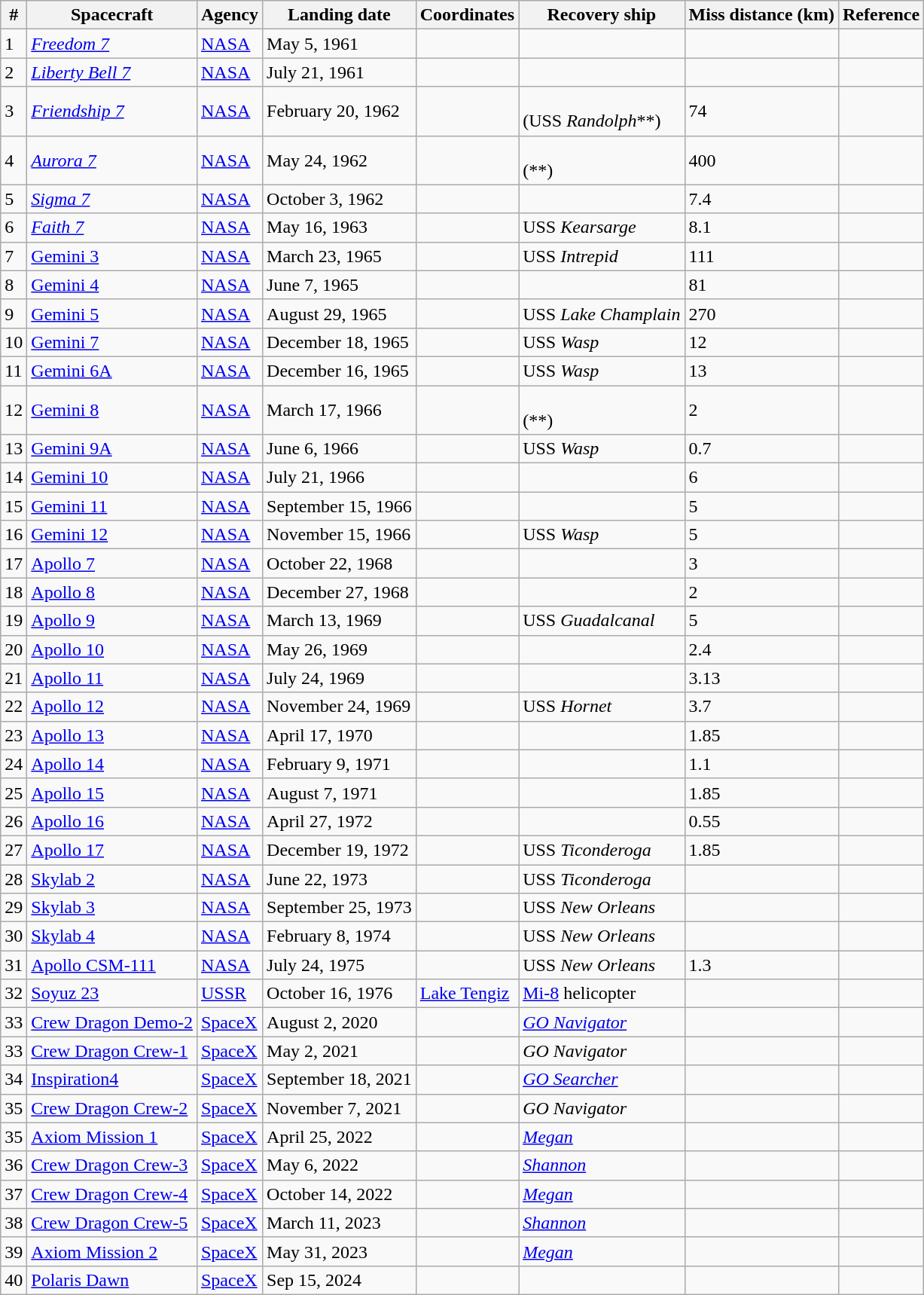<table class="wikitable">
<tr>
<th>#</th>
<th>Spacecraft</th>
<th>Agency</th>
<th>Landing date</th>
<th>Coordinates</th>
<th>Recovery ship</th>
<th>Miss distance (km)</th>
<th>Reference</th>
</tr>
<tr>
<td>1</td>
<td><em><a href='#'>Freedom 7</a></em></td>
<td><a href='#'>NASA</a></td>
<td>May 5, 1961</td>
<td></td>
<td></td>
<td></td>
<td></td>
</tr>
<tr>
<td>2</td>
<td><em><a href='#'>Liberty Bell 7</a></em></td>
<td><a href='#'>NASA</a></td>
<td>July 21, 1961</td>
<td></td>
<td></td>
<td></td>
<td></td>
</tr>
<tr>
<td>3</td>
<td><em><a href='#'>Friendship 7</a></em></td>
<td><a href='#'>NASA</a></td>
<td>February 20, 1962</td>
<td></td>
<td><br>(USS <em>Randolph</em>**)</td>
<td>74</td>
<td></td>
</tr>
<tr>
<td>4</td>
<td><em><a href='#'>Aurora 7</a></em></td>
<td><a href='#'>NASA</a></td>
<td>May 24, 1962</td>
<td></td>
<td><br>(**)</td>
<td>400</td>
<td></td>
</tr>
<tr>
<td>5</td>
<td><em><a href='#'>Sigma 7</a></em></td>
<td><a href='#'>NASA</a></td>
<td>October 3, 1962</td>
<td></td>
<td></td>
<td>7.4</td>
<td></td>
</tr>
<tr>
<td>6</td>
<td><em><a href='#'>Faith 7</a></em></td>
<td><a href='#'>NASA</a></td>
<td>May 16, 1963</td>
<td></td>
<td>USS <em>Kearsarge</em></td>
<td>8.1</td>
<td></td>
</tr>
<tr>
<td>7</td>
<td><a href='#'>Gemini 3</a></td>
<td><a href='#'>NASA</a></td>
<td>March 23, 1965</td>
<td></td>
<td>USS <em>Intrepid</em></td>
<td>111</td>
<td></td>
</tr>
<tr>
<td>8</td>
<td><a href='#'>Gemini 4</a></td>
<td><a href='#'>NASA</a></td>
<td>June 7, 1965</td>
<td></td>
<td></td>
<td>81</td>
<td></td>
</tr>
<tr>
<td>9</td>
<td><a href='#'>Gemini 5</a></td>
<td><a href='#'>NASA</a></td>
<td>August 29, 1965</td>
<td></td>
<td>USS <em>Lake Champlain</em></td>
<td>270</td>
<td></td>
</tr>
<tr>
<td>10</td>
<td><a href='#'>Gemini 7</a></td>
<td><a href='#'>NASA</a></td>
<td>December 18, 1965</td>
<td></td>
<td>USS <em>Wasp</em></td>
<td>12</td>
<td></td>
</tr>
<tr>
<td>11</td>
<td><a href='#'>Gemini 6A</a></td>
<td><a href='#'>NASA</a></td>
<td>December 16, 1965</td>
<td></td>
<td>USS <em>Wasp</em></td>
<td>13</td>
<td></td>
</tr>
<tr>
<td>12</td>
<td><a href='#'>Gemini 8</a></td>
<td><a href='#'>NASA</a></td>
<td>March 17, 1966</td>
<td></td>
<td><br>(**)</td>
<td>2</td>
<td></td>
</tr>
<tr>
<td>13</td>
<td><a href='#'>Gemini 9A</a></td>
<td><a href='#'>NASA</a></td>
<td>June 6, 1966</td>
<td></td>
<td>USS <em>Wasp</em></td>
<td>0.7</td>
<td></td>
</tr>
<tr>
<td>14</td>
<td><a href='#'>Gemini 10</a></td>
<td><a href='#'>NASA</a></td>
<td>July 21, 1966</td>
<td></td>
<td></td>
<td>6</td>
<td></td>
</tr>
<tr>
<td>15</td>
<td><a href='#'>Gemini 11</a></td>
<td><a href='#'>NASA</a></td>
<td>September 15, 1966</td>
<td></td>
<td></td>
<td>5</td>
<td></td>
</tr>
<tr>
<td>16</td>
<td><a href='#'>Gemini 12</a></td>
<td><a href='#'>NASA</a></td>
<td>November 15, 1966</td>
<td></td>
<td>USS <em>Wasp</em></td>
<td>5</td>
<td></td>
</tr>
<tr>
<td>17</td>
<td><a href='#'>Apollo 7</a></td>
<td><a href='#'>NASA</a></td>
<td>October 22, 1968</td>
<td></td>
<td></td>
<td>3</td>
<td></td>
</tr>
<tr>
<td>18</td>
<td><a href='#'>Apollo 8</a></td>
<td><a href='#'>NASA</a></td>
<td>December 27, 1968</td>
<td></td>
<td></td>
<td>2</td>
<td></td>
</tr>
<tr>
<td>19</td>
<td><a href='#'>Apollo 9</a></td>
<td><a href='#'>NASA</a></td>
<td>March 13, 1969</td>
<td></td>
<td>USS <em>Guadalcanal</em></td>
<td>5</td>
<td></td>
</tr>
<tr>
<td>20</td>
<td><a href='#'>Apollo 10</a></td>
<td><a href='#'>NASA</a></td>
<td>May 26, 1969</td>
<td></td>
<td></td>
<td>2.4</td>
<td></td>
</tr>
<tr>
<td>21</td>
<td><a href='#'>Apollo 11</a></td>
<td><a href='#'>NASA</a></td>
<td>July 24, 1969</td>
<td></td>
<td></td>
<td>3.13</td>
<td></td>
</tr>
<tr>
<td>22</td>
<td><a href='#'>Apollo 12</a></td>
<td><a href='#'>NASA</a></td>
<td>November 24, 1969</td>
<td></td>
<td>USS <em>Hornet</em></td>
<td>3.7</td>
<td></td>
</tr>
<tr>
<td>23</td>
<td><a href='#'>Apollo 13</a></td>
<td><a href='#'>NASA</a></td>
<td>April 17, 1970</td>
<td></td>
<td></td>
<td>1.85</td>
<td></td>
</tr>
<tr>
<td>24</td>
<td><a href='#'>Apollo 14</a></td>
<td><a href='#'>NASA</a></td>
<td>February 9, 1971</td>
<td></td>
<td></td>
<td>1.1</td>
<td></td>
</tr>
<tr>
<td>25</td>
<td><a href='#'>Apollo 15</a></td>
<td><a href='#'>NASA</a></td>
<td>August 7, 1971</td>
<td></td>
<td></td>
<td>1.85</td>
<td></td>
</tr>
<tr>
<td>26</td>
<td><a href='#'>Apollo 16</a></td>
<td><a href='#'>NASA</a></td>
<td>April 27, 1972</td>
<td></td>
<td></td>
<td>0.55</td>
<td></td>
</tr>
<tr>
<td>27</td>
<td><a href='#'>Apollo 17</a></td>
<td><a href='#'>NASA</a></td>
<td>December 19, 1972</td>
<td></td>
<td>USS <em>Ticonderoga</em></td>
<td>1.85</td>
<td></td>
</tr>
<tr>
<td>28</td>
<td><a href='#'>Skylab 2</a></td>
<td><a href='#'>NASA</a></td>
<td>June 22, 1973</td>
<td></td>
<td>USS <em>Ticonderoga</em></td>
<td></td>
<td></td>
</tr>
<tr>
<td>29</td>
<td><a href='#'>Skylab 3</a></td>
<td><a href='#'>NASA</a></td>
<td>September 25, 1973</td>
<td></td>
<td>USS <em>New Orleans</em></td>
<td></td>
<td></td>
</tr>
<tr>
<td>30</td>
<td><a href='#'>Skylab 4</a></td>
<td><a href='#'>NASA</a></td>
<td>February 8, 1974</td>
<td></td>
<td>USS <em>New Orleans</em></td>
<td></td>
<td></td>
</tr>
<tr>
<td>31</td>
<td><a href='#'>Apollo CSM-111</a></td>
<td><a href='#'>NASA</a></td>
<td>July 24, 1975</td>
<td></td>
<td>USS <em>New Orleans</em></td>
<td>1.3</td>
<td></td>
</tr>
<tr>
<td>32</td>
<td><a href='#'>Soyuz 23</a></td>
<td><a href='#'>USSR</a></td>
<td>October 16, 1976</td>
<td><a href='#'>Lake Tengiz</a></td>
<td><a href='#'>Mi-8</a> helicopter</td>
<td></td>
<td></td>
</tr>
<tr>
<td>33</td>
<td><a href='#'>Crew Dragon Demo-2</a></td>
<td><a href='#'>SpaceX</a></td>
<td>August 2, 2020</td>
<td></td>
<td><em><a href='#'>GO Navigator</a></em></td>
<td></td>
<td></td>
</tr>
<tr>
<td>33</td>
<td><a href='#'>Crew Dragon Crew-1</a></td>
<td><a href='#'>SpaceX</a></td>
<td>May 2, 2021</td>
<td></td>
<td><em>GO Navigator</em></td>
<td></td>
<td></td>
</tr>
<tr>
<td>34</td>
<td><a href='#'>Inspiration4</a></td>
<td><a href='#'>SpaceX</a></td>
<td>September 18, 2021</td>
<td></td>
<td><em><a href='#'>GO Searcher</a></em></td>
<td></td>
<td></td>
</tr>
<tr>
<td>35</td>
<td><a href='#'>Crew Dragon Crew-2</a></td>
<td><a href='#'>SpaceX</a></td>
<td>November 7, 2021</td>
<td></td>
<td><em>GO Navigator</em></td>
<td></td>
<td></td>
</tr>
<tr>
<td>35</td>
<td><a href='#'>Axiom Mission 1</a></td>
<td><a href='#'>SpaceX</a></td>
<td>April 25, 2022</td>
<td></td>
<td><em><a href='#'>Megan</a></em></td>
<td></td>
<td></td>
</tr>
<tr>
<td>36</td>
<td><a href='#'>Crew Dragon Crew-3</a></td>
<td><a href='#'>SpaceX</a></td>
<td>May 6, 2022</td>
<td></td>
<td><em><a href='#'>Shannon</a></em></td>
<td></td>
<td></td>
</tr>
<tr>
<td>37</td>
<td><a href='#'>Crew Dragon Crew-4</a></td>
<td><a href='#'>SpaceX</a></td>
<td>October 14, 2022</td>
<td></td>
<td><em><a href='#'>Megan</a></em></td>
<td></td>
<td></td>
</tr>
<tr>
<td>38</td>
<td><a href='#'>Crew Dragon Crew-5</a></td>
<td><a href='#'>SpaceX</a></td>
<td>March 11, 2023</td>
<td></td>
<td><em><a href='#'>Shannon</a></em></td>
<td></td>
<td></td>
</tr>
<tr>
<td>39</td>
<td><a href='#'>Axiom Mission 2</a></td>
<td><a href='#'>SpaceX</a></td>
<td>May 31, 2023</td>
<td></td>
<td><em><a href='#'>Megan</a></em></td>
<td></td>
<td></td>
</tr>
<tr>
<td>40</td>
<td><a href='#'>Polaris Dawn</a></td>
<td><a href='#'>SpaceX</a></td>
<td>Sep 15, 2024</td>
<td></td>
<td></td>
<td></td>
<td></td>
</tr>
</table>
